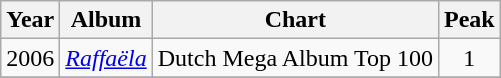<table class="wikitable">
<tr>
<th align="left">Year</th>
<th align="left">Album</th>
<th align="left">Chart</th>
<th align="left">Peak</th>
</tr>
<tr>
<td align="left">2006</td>
<td align="left"><em><a href='#'>Raffaëla</a></em></td>
<td align="left">Dutch Mega Album Top 100</td>
<td align="center">1</td>
</tr>
<tr>
</tr>
</table>
